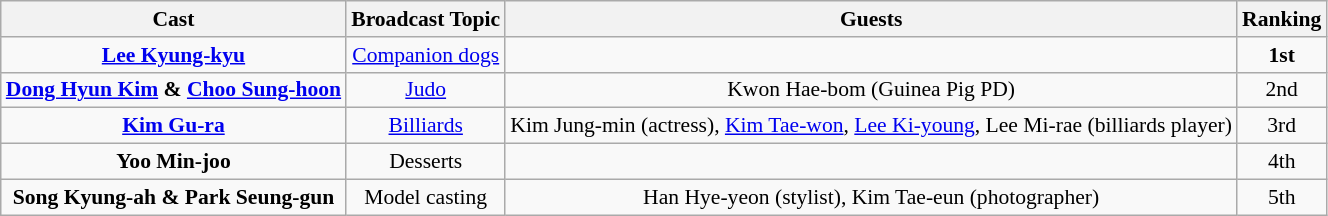<table class="wikitable" style="font-size:90%;">
<tr>
<th>Cast</th>
<th>Broadcast Topic</th>
<th>Guests</th>
<th>Ranking</th>
</tr>
<tr align="center">
<td><strong><a href='#'>Lee Kyung-kyu</a></strong></td>
<td><a href='#'>Companion dogs</a></td>
<td></td>
<td><strong>1st</strong></td>
</tr>
<tr align="center">
<td><strong><a href='#'>Dong Hyun Kim</a> & <a href='#'>Choo Sung-hoon</a></strong></td>
<td><a href='#'>Judo</a></td>
<td>Kwon Hae-bom (Guinea Pig PD)</td>
<td>2nd</td>
</tr>
<tr align="center">
<td><strong><a href='#'>Kim Gu-ra</a></strong></td>
<td><a href='#'>Billiards</a></td>
<td>Kim Jung-min (actress), <a href='#'>Kim Tae-won</a>, <a href='#'>Lee Ki-young</a>, Lee Mi-rae (billiards player)</td>
<td>3rd</td>
</tr>
<tr align="center">
<td><strong>Yoo Min-joo</strong></td>
<td>Desserts</td>
<td></td>
<td>4th</td>
</tr>
<tr align="center">
<td><strong>Song Kyung-ah & Park Seung-gun</strong></td>
<td>Model casting</td>
<td>Han Hye-yeon (stylist), Kim Tae-eun (photographer)</td>
<td>5th</td>
</tr>
</table>
